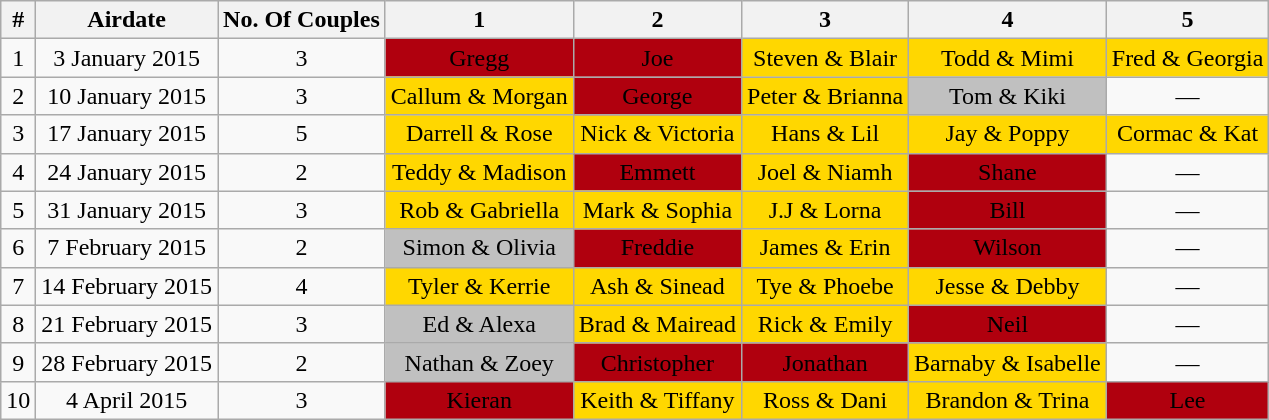<table class="wikitable" style="text-align:center;">
<tr>
<th>#</th>
<th>Airdate</th>
<th>No. Of Couples</th>
<th>1</th>
<th>2</th>
<th>3</th>
<th>4</th>
<th>5</th>
</tr>
<tr>
<td>1</td>
<td>3 January 2015</td>
<td>3</td>
<td bgcolor=bronze>Gregg</td>
<td bgcolor=bronze>Joe</td>
<td bgcolor=gold>Steven & Blair</td>
<td bgcolor=gold>Todd & Mimi</td>
<td bgcolor=gold>Fred & Georgia</td>
</tr>
<tr>
<td>2</td>
<td>10 January 2015</td>
<td>3</td>
<td bgcolor=gold>Callum & Morgan</td>
<td bgcolor=bronze>George</td>
<td bgcolor=gold>Peter & Brianna</td>
<td bgcolor=silver>Tom & Kiki</td>
<td>—</td>
</tr>
<tr>
<td>3</td>
<td>17 January 2015</td>
<td>5</td>
<td bgcolor=gold>Darrell & Rose</td>
<td bgcolor=gold>Nick & Victoria</td>
<td bgcolor=gold>Hans & Lil</td>
<td bgcolor=gold>Jay & Poppy</td>
<td bgcolor=gold>Cormac & Kat</td>
</tr>
<tr>
<td>4</td>
<td>24 January 2015</td>
<td>2</td>
<td bgcolor=gold>Teddy & Madison</td>
<td bgcolor=bronze>Emmett</td>
<td bgcolor=gold>Joel & Niamh</td>
<td bgcolor=bronze>Shane</td>
<td>—</td>
</tr>
<tr>
<td>5</td>
<td>31 January 2015</td>
<td>3</td>
<td bgcolor=gold>Rob & Gabriella</td>
<td bgcolor=gold>Mark & Sophia</td>
<td bgcolor=gold>J.J & Lorna</td>
<td bgcolor=bronze>Bill</td>
<td>—</td>
</tr>
<tr>
<td>6</td>
<td>7 February 2015</td>
<td>2</td>
<td bgcolor=silver>Simon & Olivia</td>
<td bgcolor=bronze>Freddie</td>
<td bgcolor=gold>James & Erin</td>
<td bgcolor=bronze>Wilson</td>
<td>—</td>
</tr>
<tr>
<td>7</td>
<td>14 February 2015</td>
<td>4</td>
<td bgcolor=gold>Tyler & Kerrie</td>
<td bgcolor=gold>Ash & Sinead</td>
<td bgcolor=gold>Tye & Phoebe</td>
<td bgcolor=gold>Jesse & Debby</td>
<td>—</td>
</tr>
<tr>
<td>8</td>
<td>21 February 2015</td>
<td>3</td>
<td bgcolor=silver>Ed & Alexa</td>
<td bgcolor=gold>Brad & Mairead</td>
<td bgcolor=gold>Rick & Emily</td>
<td bgcolor=bronze>Neil</td>
<td>—</td>
</tr>
<tr>
<td>9</td>
<td>28 February 2015</td>
<td>2</td>
<td bgcolor=silver>Nathan & Zoey</td>
<td bgcolor=bronze>Christopher</td>
<td bgcolor=bronze>Jonathan</td>
<td bgcolor=gold>Barnaby &  Isabelle</td>
<td>—</td>
</tr>
<tr>
<td>10</td>
<td>4 April 2015</td>
<td>3</td>
<td bgcolor=bronze>Kieran</td>
<td bgcolor=gold>Keith & Tiffany</td>
<td bgcolor=gold>Ross & Dani</td>
<td bgcolor=gold>Brandon & Trina</td>
<td bgcolor=bronze>Lee</td>
</tr>
</table>
